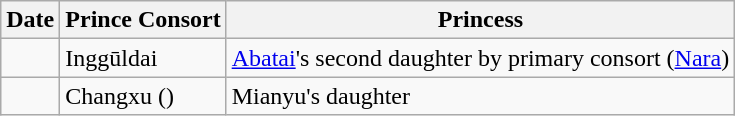<table class="wikitable">
<tr>
<th>Date</th>
<th>Prince Consort</th>
<th>Princess</th>
</tr>
<tr>
<td></td>
<td>Inggūldai</td>
<td><a href='#'>Abatai</a>'s second daughter by primary consort (<a href='#'>Nara</a>)</td>
</tr>
<tr>
<td></td>
<td>Changxu ()</td>
<td>Mianyu's daughter</td>
</tr>
</table>
